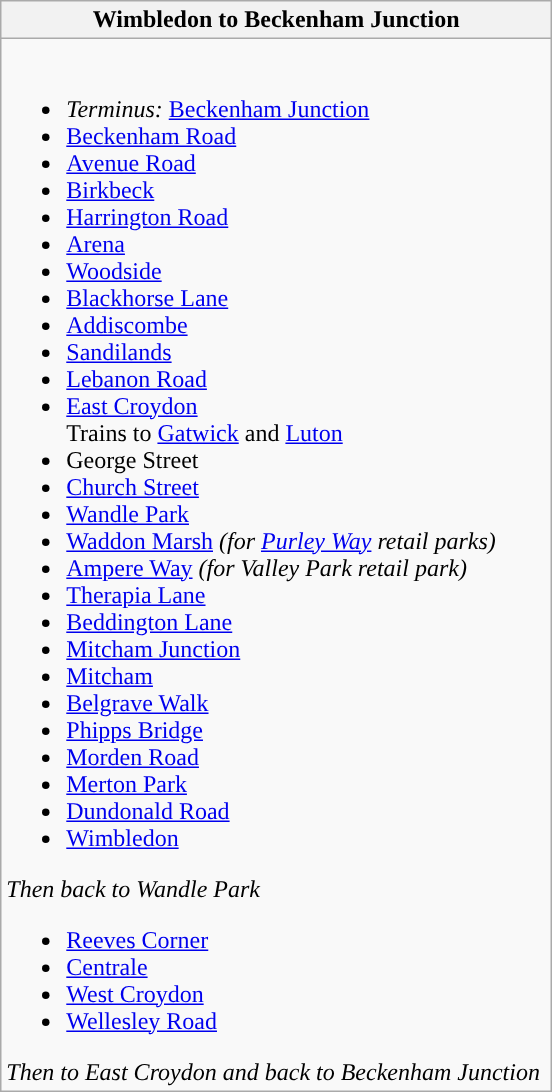<table class="wikitable" style="border-collapse: collapse;">
<tr>
<th style="background:#">Wimbledon to Beckenham Junction</th>
</tr>
<tr>
<td valign="top"><br><ul><li><em>Terminus:</em> <a href='#'>Beckenham Junction</a> </li><li><a href='#'>Beckenham Road</a></li><li><a href='#'>Avenue Road</a></li><li><a href='#'>Birkbeck</a> </li><li><a href='#'>Harrington Road</a></li><li><a href='#'>Arena</a></li><li><a href='#'>Woodside</a></li><li><a href='#'>Blackhorse Lane</a></li><li><a href='#'>Addiscombe</a></li><li><a href='#'>Sandilands</a></li><li><a href='#'>Lebanon Road</a></li><li><a href='#'>East Croydon</a>  <br> Trains to <a href='#'>Gatwick</a> and <a href='#'>Luton</a></li><li>George Street</li><li><a href='#'>Church Street</a></li><li><a href='#'>Wandle Park</a></li><li><a href='#'>Waddon Marsh</a> <em>(for <a href='#'>Purley Way</a> retail parks)</em></li><li><a href='#'>Ampere Way</a> <em>(for Valley Park retail park)</em></li><li><a href='#'>Therapia Lane</a></li><li><a href='#'>Beddington Lane</a></li><li><a href='#'>Mitcham Junction</a> </li><li><a href='#'>Mitcham</a></li><li><a href='#'>Belgrave Walk</a></li><li><a href='#'>Phipps Bridge</a></li><li><a href='#'>Morden Road</a></li><li><a href='#'>Merton Park</a></li><li><a href='#'>Dundonald Road</a></li><li><a href='#'>Wimbledon</a>  </li></ul><em>Then back to Wandle Park</em><ul><li><a href='#'>Reeves Corner</a></li><li><a href='#'>Centrale</a></li><li><a href='#'>West Croydon</a>  </li><li><a href='#'>Wellesley Road</a></li></ul><em>Then to East Croydon and back to Beckenham Junction </em></td>
</tr>
</table>
